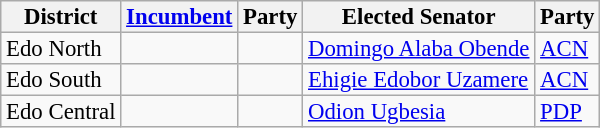<table class="sortable wikitable" style="font-size:95%;line-height:14px;">
<tr>
<th class="unsortable">District</th>
<th class="unsortable"><a href='#'>Incumbent</a></th>
<th>Party</th>
<th class="unsortable">Elected Senator</th>
<th>Party</th>
</tr>
<tr>
<td>Edo North</td>
<td></td>
<td></td>
<td><a href='#'>Domingo Alaba Obende</a></td>
<td><a href='#'>ACN</a></td>
</tr>
<tr>
<td>Edo South</td>
<td></td>
<td></td>
<td><a href='#'>Ehigie Edobor Uzamere</a></td>
<td><a href='#'>ACN</a></td>
</tr>
<tr>
<td>Edo Central</td>
<td></td>
<td></td>
<td><a href='#'>Odion Ugbesia</a></td>
<td><a href='#'>PDP</a></td>
</tr>
</table>
